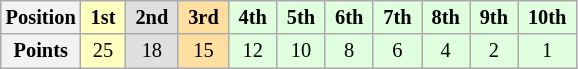<table class="wikitable" style="font-size:85%; text-align:center">
<tr>
<th>Position</th>
<td style="background:#FFFFBF;"> <strong>1st</strong> </td>
<td style="background:#DFDFDF;"> <strong>2nd</strong> </td>
<td style="background:#FFDF9F;"> <strong>3rd</strong> </td>
<td style="background:#DFFFDF;"> <strong>4th</strong> </td>
<td style="background:#DFFFDF;"> <strong>5th</strong> </td>
<td style="background:#DFFFDF;"> <strong>6th</strong> </td>
<td style="background:#DFFFDF;"> <strong>7th</strong> </td>
<td style="background:#DFFFDF;"> <strong>8th</strong> </td>
<td style="background:#DFFFDF;"> <strong>9th</strong> </td>
<td style="background:#DFFFDF;"> <strong>10th</strong> </td>
</tr>
<tr>
<th>Points</th>
<td style="background:#FFFFBF;">25</td>
<td style="background:#DFDFDF;">18</td>
<td style="background:#FFDF9F;">15</td>
<td style="background:#DFFFDF;">12</td>
<td style="background:#DFFFDF;">10</td>
<td style="background:#DFFFDF;">8</td>
<td style="background:#DFFFDF;">6</td>
<td style="background:#DFFFDF;">4</td>
<td style="background:#DFFFDF;">2</td>
<td style="background:#DFFFDF;">1</td>
</tr>
</table>
